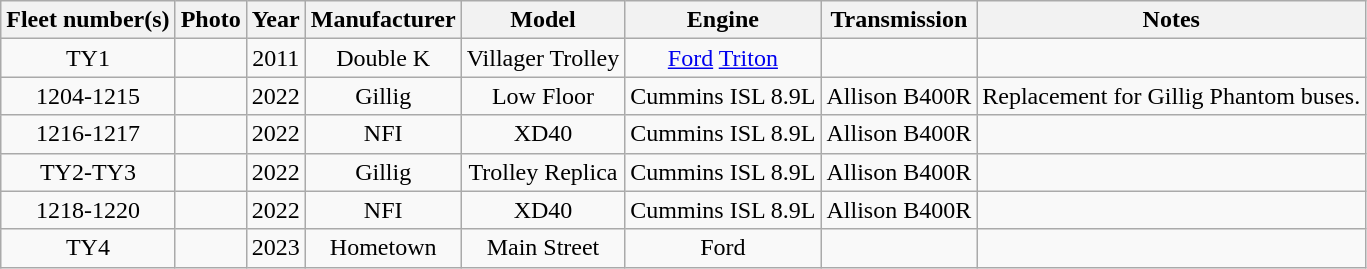<table class=wikitable>
<tr>
<th>Fleet number(s)</th>
<th>Photo</th>
<th>Year</th>
<th>Manufacturer</th>
<th>Model</th>
<th>Engine</th>
<th>Transmission</th>
<th>Notes</th>
</tr>
<tr align="center">
<td>TY1</td>
<td></td>
<td>2011</td>
<td>Double K</td>
<td>Villager Trolley</td>
<td><a href='#'>Ford</a> <a href='#'>Triton</a></td>
<td></td>
<td></td>
</tr>
<tr align="center">
<td>1204-1215</td>
<td></td>
<td>2022</td>
<td>Gillig</td>
<td>Low Floor</td>
<td>Cummins ISL 8.9L</td>
<td>Allison B400R</td>
<td>Replacement for Gillig Phantom buses.</td>
</tr>
<tr align="center">
<td>1216-1217</td>
<td></td>
<td>2022</td>
<td>NFI</td>
<td>XD40</td>
<td>Cummins ISL 8.9L</td>
<td>Allison B400R</td>
<td></td>
</tr>
<tr align="center">
<td>TY2-TY3</td>
<td></td>
<td>2022</td>
<td>Gillig</td>
<td>Trolley Replica</td>
<td>Cummins ISL 8.9L</td>
<td>Allison B400R</td>
<td></td>
</tr>
<tr align="center">
<td>1218-1220</td>
<td></td>
<td>2022</td>
<td>NFI</td>
<td>XD40</td>
<td>Cummins ISL 8.9L</td>
<td>Allison B400R</td>
<td></td>
</tr>
<tr align="center">
<td>TY4</td>
<td></td>
<td>2023</td>
<td>Hometown</td>
<td>Main Street</td>
<td>Ford</td>
<td></td>
<td></td>
</tr>
</table>
